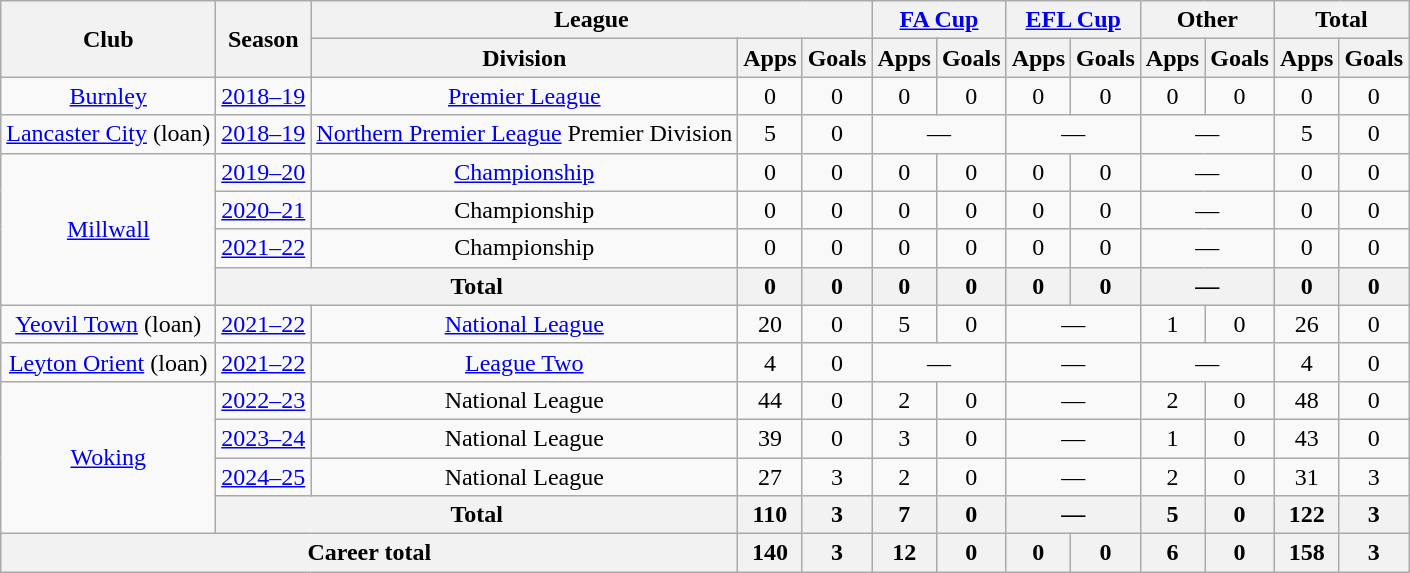<table class=wikitable style="text-align: center">
<tr>
<th rowspan=2>Club</th>
<th rowspan=2>Season</th>
<th colspan=3>League</th>
<th colspan=2><a href='#'>FA Cup</a></th>
<th colspan=2><a href='#'>EFL Cup</a></th>
<th colspan=2>Other</th>
<th colspan=2>Total</th>
</tr>
<tr>
<th>Division</th>
<th>Apps</th>
<th>Goals</th>
<th>Apps</th>
<th>Goals</th>
<th>Apps</th>
<th>Goals</th>
<th>Apps</th>
<th>Goals</th>
<th>Apps</th>
<th>Goals</th>
</tr>
<tr>
<td><a href='#'>Burnley</a></td>
<td><a href='#'>2018–19</a></td>
<td><a href='#'>Premier League</a></td>
<td>0</td>
<td>0</td>
<td>0</td>
<td>0</td>
<td>0</td>
<td>0</td>
<td>0</td>
<td>0</td>
<td>0</td>
<td>0</td>
</tr>
<tr>
<td><a href='#'>Lancaster City</a> (loan)</td>
<td><a href='#'>2018–19</a></td>
<td><a href='#'>Northern Premier League</a> Premier Division</td>
<td>5</td>
<td>0</td>
<td colspan=2>—</td>
<td colspan=2>—</td>
<td colspan=2>—</td>
<td>5</td>
<td>0</td>
</tr>
<tr>
<td rowspan="4"><a href='#'>Millwall</a></td>
<td><a href='#'>2019–20</a></td>
<td><a href='#'>Championship</a></td>
<td>0</td>
<td>0</td>
<td>0</td>
<td>0</td>
<td>0</td>
<td>0</td>
<td colspan=2>—</td>
<td>0</td>
<td>0</td>
</tr>
<tr>
<td><a href='#'>2020–21</a></td>
<td>Championship</td>
<td>0</td>
<td>0</td>
<td>0</td>
<td>0</td>
<td>0</td>
<td>0</td>
<td colspan=2>—</td>
<td>0</td>
<td>0</td>
</tr>
<tr>
<td><a href='#'>2021–22</a></td>
<td>Championship</td>
<td>0</td>
<td>0</td>
<td>0</td>
<td>0</td>
<td>0</td>
<td>0</td>
<td colspan=2>—</td>
<td>0</td>
<td>0</td>
</tr>
<tr>
<th colspan=2>Total</th>
<th>0</th>
<th>0</th>
<th>0</th>
<th>0</th>
<th>0</th>
<th>0</th>
<th colspan=2>—</th>
<th>0</th>
<th>0</th>
</tr>
<tr>
<td><a href='#'>Yeovil Town</a> (loan)</td>
<td><a href='#'>2021–22</a></td>
<td><a href='#'>National League</a></td>
<td>20</td>
<td>0</td>
<td>5</td>
<td>0</td>
<td colspan=2>—</td>
<td>1</td>
<td>0</td>
<td>26</td>
<td>0</td>
</tr>
<tr>
<td><a href='#'>Leyton Orient</a> (loan)</td>
<td><a href='#'>2021–22</a></td>
<td><a href='#'>League Two</a></td>
<td>4</td>
<td>0</td>
<td colspan=2>—</td>
<td colspan=2>—</td>
<td colspan=2>—</td>
<td>4</td>
<td>0</td>
</tr>
<tr>
<td rowspan="4"><a href='#'>Woking</a></td>
<td><a href='#'>2022–23</a></td>
<td>National League</td>
<td>44</td>
<td>0</td>
<td>2</td>
<td>0</td>
<td colspan=2>—</td>
<td>2</td>
<td>0</td>
<td>48</td>
<td>0</td>
</tr>
<tr>
<td><a href='#'>2023–24</a></td>
<td>National League</td>
<td>39</td>
<td>0</td>
<td>3</td>
<td>0</td>
<td colspan=2>—</td>
<td>1</td>
<td>0</td>
<td>43</td>
<td>0</td>
</tr>
<tr>
<td><a href='#'>2024–25</a></td>
<td>National League</td>
<td>27</td>
<td>3</td>
<td>2</td>
<td>0</td>
<td colspan=2>—</td>
<td>2</td>
<td>0</td>
<td>31</td>
<td>3</td>
</tr>
<tr>
<th colspan=2>Total</th>
<th>110</th>
<th>3</th>
<th>7</th>
<th>0</th>
<th colspan=2>—</th>
<th>5</th>
<th>0</th>
<th>122</th>
<th>3</th>
</tr>
<tr>
<th colspan=3>Career total</th>
<th>140</th>
<th>3</th>
<th>12</th>
<th>0</th>
<th>0</th>
<th>0</th>
<th>6</th>
<th>0</th>
<th>158</th>
<th>3</th>
</tr>
</table>
